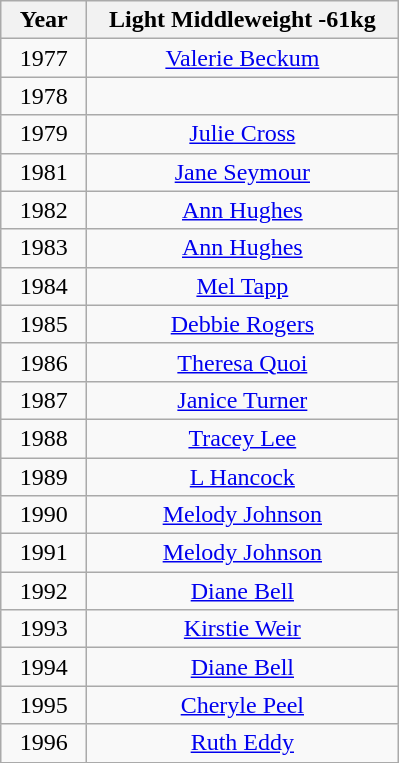<table class="wikitable" style="text-align:center">
<tr>
<th width=50>Year</th>
<th width=200>Light Middleweight -61kg</th>
</tr>
<tr>
<td>1977</td>
<td><a href='#'>Valerie Beckum</a></td>
</tr>
<tr>
<td>1978</td>
<td></td>
</tr>
<tr>
<td>1979</td>
<td><a href='#'>Julie Cross</a></td>
</tr>
<tr>
<td>1981</td>
<td><a href='#'>Jane Seymour</a></td>
</tr>
<tr>
<td>1982</td>
<td><a href='#'>Ann Hughes</a></td>
</tr>
<tr>
<td>1983</td>
<td><a href='#'>Ann Hughes</a></td>
</tr>
<tr>
<td>1984</td>
<td><a href='#'>Mel Tapp</a></td>
</tr>
<tr>
<td>1985</td>
<td><a href='#'>Debbie Rogers</a></td>
</tr>
<tr>
<td>1986</td>
<td><a href='#'>Theresa Quoi</a></td>
</tr>
<tr>
<td>1987</td>
<td><a href='#'>Janice Turner</a></td>
</tr>
<tr>
<td>1988</td>
<td><a href='#'>Tracey Lee</a></td>
</tr>
<tr>
<td>1989</td>
<td><a href='#'>L Hancock</a></td>
</tr>
<tr>
<td>1990</td>
<td><a href='#'>Melody Johnson</a></td>
</tr>
<tr>
<td>1991</td>
<td><a href='#'>Melody Johnson</a></td>
</tr>
<tr>
<td>1992</td>
<td><a href='#'>Diane Bell</a></td>
</tr>
<tr>
<td>1993</td>
<td><a href='#'>Kirstie Weir</a></td>
</tr>
<tr>
<td>1994</td>
<td><a href='#'>Diane Bell</a></td>
</tr>
<tr>
<td>1995</td>
<td><a href='#'>Cheryle Peel</a></td>
</tr>
<tr>
<td>1996</td>
<td><a href='#'>Ruth Eddy</a></td>
</tr>
</table>
